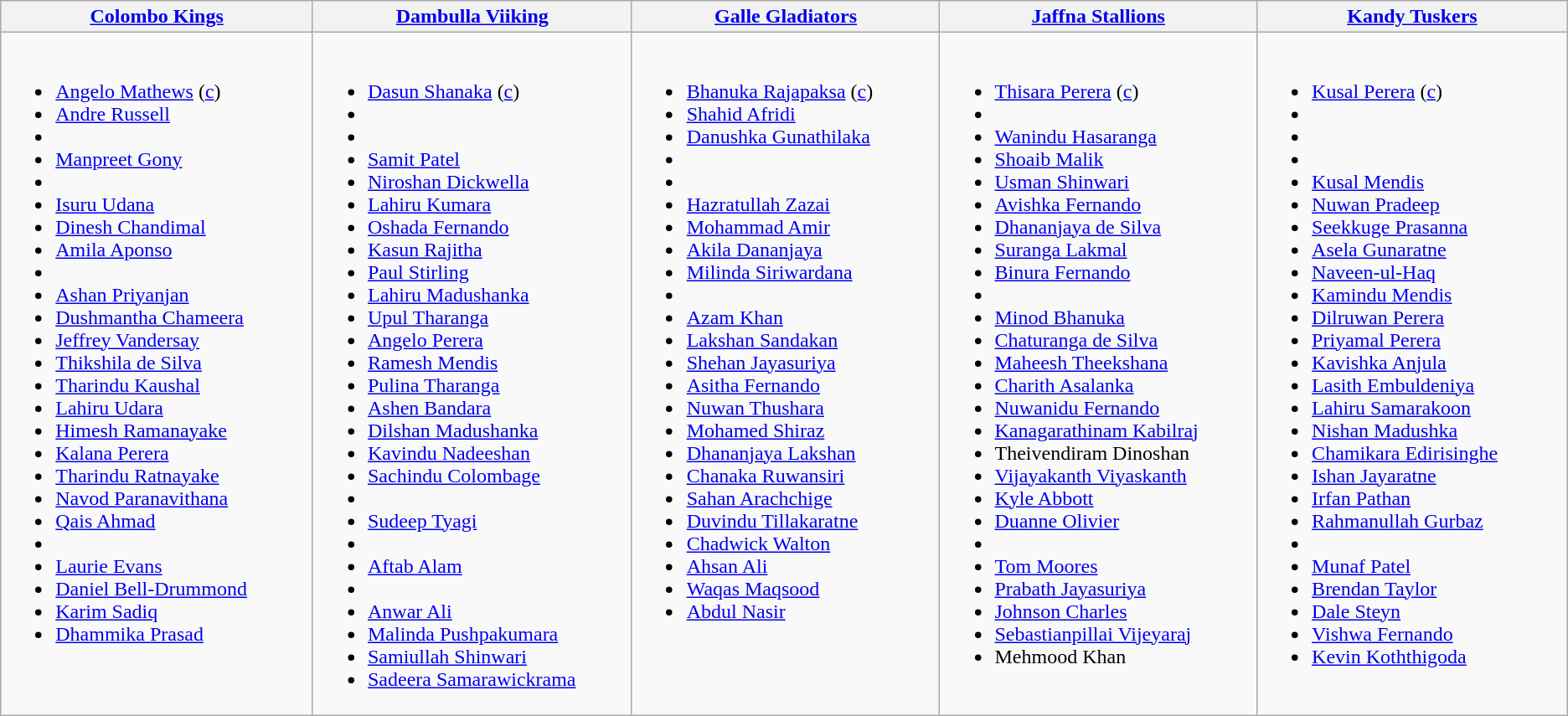<table class="wikitable">
<tr>
<th style="width:280px;"><a href='#'>Colombo Kings</a></th>
<th style="width:280px;"><a href='#'>Dambulla Viiking</a></th>
<th style="width:280px;"><a href='#'>Galle Gladiators</a></th>
<th style="width:280px;"><a href='#'>Jaffna Stallions</a></th>
<th style="width:280px;"><a href='#'>Kandy Tuskers</a></th>
</tr>
<tr>
<td valign=top><br><ul><li><a href='#'>Angelo Mathews</a> (<a href='#'>c</a>)</li><li><a href='#'>Andre Russell</a></li><li></li><li><a href='#'>Manpreet Gony</a></li><li></li><li><a href='#'>Isuru Udana</a></li><li><a href='#'>Dinesh Chandimal</a></li><li><a href='#'>Amila Aponso</a></li><li></li><li><a href='#'>Ashan Priyanjan</a></li><li><a href='#'>Dushmantha Chameera</a></li><li><a href='#'>Jeffrey Vandersay</a></li><li><a href='#'>Thikshila de Silva</a></li><li><a href='#'>Tharindu Kaushal</a></li><li><a href='#'>Lahiru Udara</a></li><li><a href='#'>Himesh Ramanayake</a></li><li><a href='#'>Kalana Perera</a></li><li><a href='#'>Tharindu Ratnayake</a></li><li><a href='#'>Navod Paranavithana</a></li><li><a href='#'>Qais Ahmad</a></li><li></li><li><a href='#'>Laurie Evans</a></li><li><a href='#'>Daniel Bell-Drummond</a></li><li><a href='#'>Karim Sadiq</a></li><li><a href='#'>Dhammika Prasad</a></li></ul></td>
<td valign=top><br><ul><li><a href='#'>Dasun Shanaka</a> (<a href='#'>c</a>)</li><li></li><li></li><li><a href='#'>Samit Patel</a></li><li><a href='#'>Niroshan Dickwella</a></li><li><a href='#'>Lahiru Kumara</a></li><li><a href='#'>Oshada Fernando</a></li><li><a href='#'>Kasun Rajitha</a></li><li><a href='#'>Paul Stirling</a></li><li><a href='#'>Lahiru Madushanka</a></li><li><a href='#'>Upul Tharanga</a></li><li><a href='#'>Angelo Perera</a></li><li><a href='#'>Ramesh Mendis</a></li><li><a href='#'>Pulina Tharanga</a></li><li><a href='#'>Ashen Bandara</a></li><li><a href='#'>Dilshan Madushanka</a></li><li><a href='#'>Kavindu Nadeeshan</a></li><li><a href='#'>Sachindu Colombage</a></li><li></li><li><a href='#'>Sudeep Tyagi</a></li><li></li><li><a href='#'>Aftab Alam</a></li><li></li><li><a href='#'>Anwar Ali</a></li><li><a href='#'>Malinda Pushpakumara</a></li><li><a href='#'>Samiullah Shinwari</a></li><li><a href='#'>Sadeera Samarawickrama</a></li></ul></td>
<td valign=top><br><ul><li><a href='#'>Bhanuka Rajapaksa</a> (<a href='#'>c</a>)</li><li><a href='#'>Shahid Afridi</a></li><li><a href='#'>Danushka Gunathilaka</a></li><li></li><li></li><li><a href='#'>Hazratullah Zazai</a></li><li><a href='#'>Mohammad Amir</a></li><li><a href='#'>Akila Dananjaya</a></li><li><a href='#'>Milinda Siriwardana</a></li><li></li><li><a href='#'>Azam Khan</a></li><li><a href='#'>Lakshan Sandakan</a></li><li><a href='#'>Shehan Jayasuriya</a></li><li><a href='#'>Asitha Fernando</a></li><li><a href='#'>Nuwan Thushara</a></li><li><a href='#'>Mohamed Shiraz</a></li><li><a href='#'>Dhananjaya Lakshan</a></li><li><a href='#'>Chanaka Ruwansiri</a></li><li><a href='#'>Sahan Arachchige</a></li><li><a href='#'>Duvindu Tillakaratne</a></li><li><a href='#'>Chadwick Walton</a></li><li><a href='#'>Ahsan Ali</a></li><li><a href='#'>Waqas Maqsood</a></li><li><a href='#'>Abdul Nasir</a></li></ul></td>
<td valign=top><br><ul><li><a href='#'>Thisara Perera</a> (<a href='#'>c</a>)</li><li></li><li><a href='#'>Wanindu Hasaranga</a></li><li><a href='#'>Shoaib Malik</a></li><li><a href='#'>Usman Shinwari</a></li><li><a href='#'>Avishka Fernando</a></li><li><a href='#'>Dhananjaya de Silva</a></li><li><a href='#'>Suranga Lakmal</a></li><li><a href='#'>Binura Fernando</a></li><li></li><li><a href='#'>Minod Bhanuka</a></li><li><a href='#'>Chaturanga de Silva</a></li><li><a href='#'>Maheesh Theekshana</a></li><li><a href='#'>Charith Asalanka</a></li><li><a href='#'>Nuwanidu Fernando</a></li><li><a href='#'>Kanagarathinam Kabilraj</a></li><li>Theivendiram Dinoshan</li><li><a href='#'>Vijayakanth Viyaskanth</a></li><li><a href='#'>Kyle Abbott</a></li><li><a href='#'>Duanne Olivier</a></li><li></li><li><a href='#'>Tom Moores</a></li><li><a href='#'>Prabath Jayasuriya</a></li><li><a href='#'>Johnson Charles</a></li><li><a href='#'>Sebastianpillai Vijeyaraj</a></li><li>Mehmood Khan</li></ul></td>
<td valign=top><br><ul><li><a href='#'>Kusal Perera</a> (<a href='#'>c</a>)</li><li></li><li></li><li></li><li><a href='#'>Kusal Mendis</a></li><li><a href='#'>Nuwan Pradeep</a></li><li><a href='#'>Seekkuge Prasanna</a></li><li><a href='#'>Asela Gunaratne</a></li><li><a href='#'>Naveen-ul-Haq</a></li><li><a href='#'>Kamindu Mendis</a></li><li><a href='#'>Dilruwan Perera</a></li><li><a href='#'>Priyamal Perera</a></li><li><a href='#'>Kavishka Anjula</a></li><li><a href='#'>Lasith Embuldeniya</a></li><li><a href='#'>Lahiru Samarakoon</a></li><li><a href='#'>Nishan Madushka</a></li><li><a href='#'>Chamikara Edirisinghe</a></li><li><a href='#'>Ishan Jayaratne</a></li><li><a href='#'>Irfan Pathan</a></li><li><a href='#'>Rahmanullah Gurbaz</a></li><li></li><li><a href='#'>Munaf Patel</a></li><li><a href='#'>Brendan Taylor</a></li><li><a href='#'>Dale Steyn</a></li><li><a href='#'>Vishwa Fernando</a></li><li><a href='#'>Kevin Koththigoda</a></li></ul></td>
</tr>
</table>
